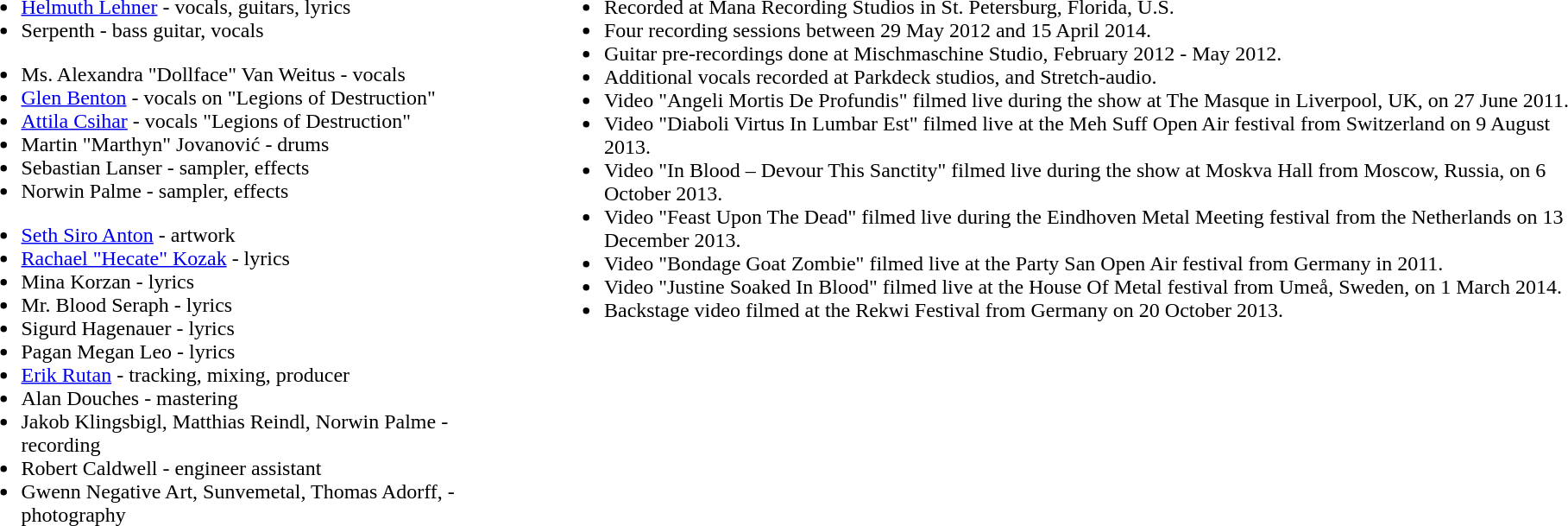<table>
<tr>
<td valign="top"><br><ul><li><a href='#'>Helmuth Lehner</a> - vocals, guitars, lyrics</li><li>Serpenth - bass guitar, vocals</li></ul><ul><li>Ms. Alexandra "Dollface" Van Weitus - vocals</li><li><a href='#'>Glen Benton</a> - vocals on "Legions of Destruction"</li><li><a href='#'>Attila Csihar</a> - vocals "Legions of Destruction"</li><li>Martin "Marthyn" Jovanović - drums</li><li>Sebastian Lanser - sampler, effects</li><li>Norwin Palme - sampler, effects</li></ul><ul><li><a href='#'>Seth Siro Anton</a> - artwork</li><li><a href='#'>Rachael "Hecate" Kozak</a> - lyrics</li><li>Mina Korzan - lyrics</li><li>Mr. Blood Seraph - lyrics</li><li>Sigurd Hagenauer - lyrics</li><li>Pagan Megan Leo - lyrics</li><li><a href='#'>Erik Rutan</a> - tracking, mixing, producer</li><li>Alan Douches - mastering</li><li>Jakob Klingsbigl, Matthias Reindl, Norwin Palme - recording</li><li>Robert Caldwell - engineer assistant</li><li>Gwenn Negative Art, Sunvemetal, Thomas Adorff, - photography</li></ul></td>
<td width="20"></td>
<td valign="top"><br><ul><li>Recorded at Mana Recording Studios in St. Petersburg, Florida, U.S.</li><li>Four recording sessions between 29 May 2012 and 15 April 2014.</li><li>Guitar pre-recordings done at Mischmaschine Studio, February 2012 - May 2012.</li><li>Additional vocals recorded at Parkdeck studios, and Stretch-audio.</li><li>Video "Angeli Mortis De Profundis" filmed live during the show at The Masque in Liverpool, UK, on 27 June 2011.</li><li>Video "Diaboli Virtus In Lumbar Est" filmed live at the Meh Suff Open Air festival from Switzerland on 9 August 2013.</li><li>Video "In Blood – Devour This Sanctity" filmed live during the show at Moskva Hall from Moscow, Russia, on 6 October 2013.</li><li>Video "Feast Upon The Dead" filmed live during the Eindhoven Metal Meeting festival from the Netherlands on 13 December 2013.</li><li>Video "Bondage Goat Zombie" filmed live at the Party San Open Air festival from Germany in 2011.</li><li>Video "Justine Soaked In Blood" filmed live at the House Of Metal festival from Umeå, Sweden, on 1 March 2014.</li><li>Backstage video filmed at the Rekwi Festival from Germany on 20 October 2013.</li></ul></td>
</tr>
</table>
